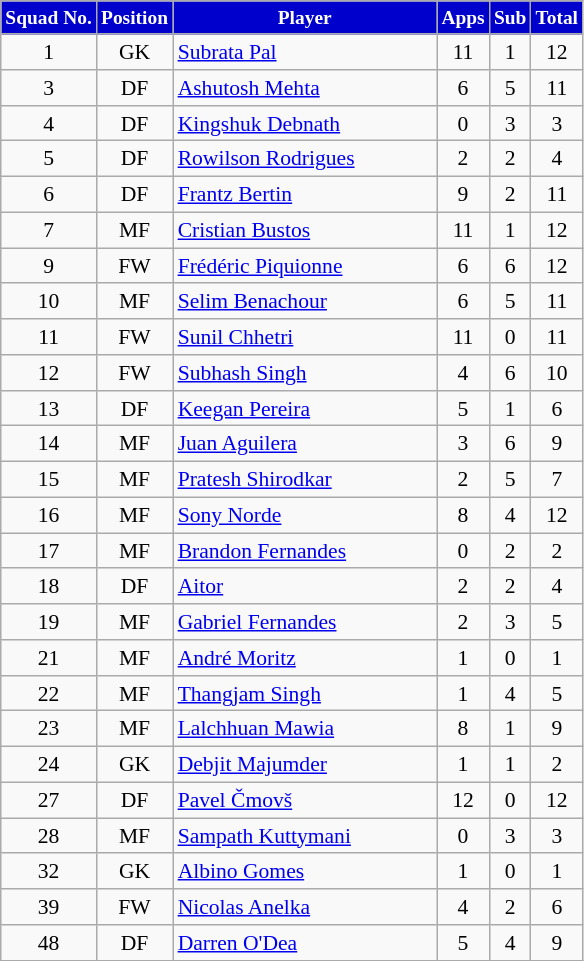<table class="wikitable" style="text-align:center; font-size:90%">
<tr>
<th style="background:#0000CD; font-size:90%; color:white; text-align:center">Squad No.</th>
<th style="background:#0000CD; font-size:90%; color:white; text-align:center">Position</th>
<th style="width:170px; background:#0000CD; font-size:90%; color:white; text-align:center">Player</th>
<th style="background:#0000CD; font-size:90%; color:white; text-align:center">Apps</th>
<th style="background:#0000CD; font-size:90%; color:white; text-align:center">Sub</th>
<th style="background:#0000CD; font-size:90%; color:white; text-align:center">Total</th>
</tr>
<tr>
<td>1</td>
<td>GK</td>
<td align=left> <a href='#'>Subrata Pal</a></td>
<td>11</td>
<td>1</td>
<td>12</td>
</tr>
<tr>
<td>3</td>
<td>DF</td>
<td align=left> <a href='#'>Ashutosh Mehta</a></td>
<td>6</td>
<td>5</td>
<td>11</td>
</tr>
<tr>
<td>4</td>
<td>DF</td>
<td align=left> <a href='#'>Kingshuk Debnath</a></td>
<td>0</td>
<td>3</td>
<td>3</td>
</tr>
<tr>
<td>5</td>
<td>DF</td>
<td align=left> <a href='#'>Rowilson Rodrigues</a></td>
<td>2</td>
<td>2</td>
<td>4</td>
</tr>
<tr>
<td>6</td>
<td>DF</td>
<td align=left> <a href='#'>Frantz Bertin</a></td>
<td>9</td>
<td>2</td>
<td>11</td>
</tr>
<tr>
<td>7</td>
<td>MF</td>
<td align=left> <a href='#'>Cristian Bustos</a></td>
<td>11</td>
<td>1</td>
<td>12</td>
</tr>
<tr>
<td>9</td>
<td>FW</td>
<td align=left> <a href='#'>Frédéric Piquionne</a></td>
<td>6</td>
<td>6</td>
<td>12</td>
</tr>
<tr>
<td>10</td>
<td>MF</td>
<td align=left> <a href='#'>Selim Benachour</a></td>
<td>6</td>
<td>5</td>
<td>11</td>
</tr>
<tr>
<td>11</td>
<td>FW</td>
<td align=left> <a href='#'>Sunil Chhetri</a></td>
<td>11</td>
<td>0</td>
<td>11</td>
</tr>
<tr>
<td>12</td>
<td>FW</td>
<td align=left> <a href='#'>Subhash Singh</a></td>
<td>4</td>
<td>6</td>
<td>10</td>
</tr>
<tr>
<td>13</td>
<td>DF</td>
<td align=left> <a href='#'>Keegan Pereira</a></td>
<td>5</td>
<td>1</td>
<td>6</td>
</tr>
<tr>
<td>14</td>
<td>MF</td>
<td align=left> <a href='#'>Juan Aguilera</a></td>
<td>3</td>
<td>6</td>
<td>9</td>
</tr>
<tr>
<td>15</td>
<td>MF</td>
<td align=left> <a href='#'>Pratesh Shirodkar</a></td>
<td>2</td>
<td>5</td>
<td>7</td>
</tr>
<tr>
<td>16</td>
<td>MF</td>
<td align=left> <a href='#'>Sony Norde</a></td>
<td>8</td>
<td>4</td>
<td>12</td>
</tr>
<tr>
<td>17</td>
<td>MF</td>
<td align=left> <a href='#'>Brandon Fernandes</a></td>
<td>0</td>
<td>2</td>
<td>2</td>
</tr>
<tr>
<td>18</td>
<td>DF</td>
<td align=left> <a href='#'>Aitor</a></td>
<td>2</td>
<td>2</td>
<td>4</td>
</tr>
<tr>
<td>19</td>
<td>MF</td>
<td align=left> <a href='#'>Gabriel Fernandes</a></td>
<td>2</td>
<td>3</td>
<td>5</td>
</tr>
<tr>
<td>21</td>
<td>MF</td>
<td align=left> <a href='#'>André Moritz</a></td>
<td>1</td>
<td>0</td>
<td>1</td>
</tr>
<tr>
<td>22</td>
<td>MF</td>
<td align=left> <a href='#'>Thangjam Singh</a></td>
<td>1</td>
<td>4</td>
<td>5</td>
</tr>
<tr>
<td>23</td>
<td>MF</td>
<td align=left> <a href='#'>Lalchhuan Mawia</a></td>
<td>8</td>
<td>1</td>
<td>9</td>
</tr>
<tr>
<td>24</td>
<td>GK</td>
<td align=left> <a href='#'>Debjit Majumder</a></td>
<td>1</td>
<td>1</td>
<td>2</td>
</tr>
<tr>
<td>27</td>
<td>DF</td>
<td align=left> <a href='#'>Pavel Čmovš</a></td>
<td>12</td>
<td>0</td>
<td>12</td>
</tr>
<tr>
<td>28</td>
<td>MF</td>
<td align=left> <a href='#'>Sampath Kuttymani</a></td>
<td>0</td>
<td>3</td>
<td>3</td>
</tr>
<tr>
<td>32</td>
<td>GK</td>
<td align=left> <a href='#'>Albino Gomes</a></td>
<td>1</td>
<td>0</td>
<td>1</td>
</tr>
<tr>
<td>39</td>
<td>FW</td>
<td align=left> <a href='#'>Nicolas Anelka</a></td>
<td>4</td>
<td>2</td>
<td>6</td>
</tr>
<tr>
<td>48</td>
<td>DF</td>
<td align=left> <a href='#'>Darren O'Dea</a></td>
<td>5</td>
<td>4</td>
<td>9</td>
</tr>
</table>
